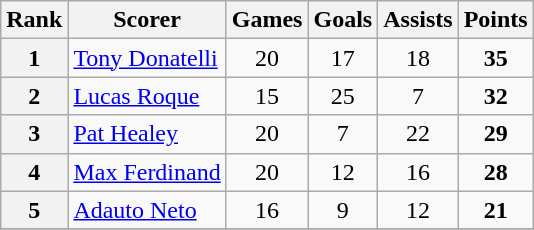<table class="wikitable">
<tr>
<th>Rank</th>
<th>Scorer</th>
<th>Games</th>
<th>Goals</th>
<th>Assists</th>
<th>Points</th>
</tr>
<tr>
<th>1</th>
<td> <a href='#'>Tony Donatelli</a></td>
<td style="text-align:center;">20</td>
<td style="text-align:center;">17</td>
<td style="text-align:center;">18</td>
<td style="text-align:center;"><strong>35</strong></td>
</tr>
<tr>
<th>2</th>
<td> <a href='#'>Lucas Roque</a></td>
<td style="text-align:center;">15</td>
<td style="text-align:center;">25</td>
<td style="text-align:center;">7</td>
<td style="text-align:center;"><strong>32</strong></td>
</tr>
<tr>
<th>3</th>
<td> <a href='#'>Pat Healey</a></td>
<td style="text-align:center;">20</td>
<td style="text-align:center;">7</td>
<td style="text-align:center;">22</td>
<td style="text-align:center;"><strong>29</strong></td>
</tr>
<tr>
<th>4</th>
<td> <a href='#'>Max Ferdinand</a></td>
<td style="text-align:center;">20</td>
<td style="text-align:center;">12</td>
<td style="text-align:center;">16</td>
<td style="text-align:center;"><strong>28</strong></td>
</tr>
<tr>
<th>5</th>
<td> <a href='#'>Adauto Neto</a></td>
<td style="text-align:center;">16</td>
<td style="text-align:center;">9</td>
<td style="text-align:center;">12</td>
<td style="text-align:center;"><strong>21</strong></td>
</tr>
<tr>
</tr>
</table>
